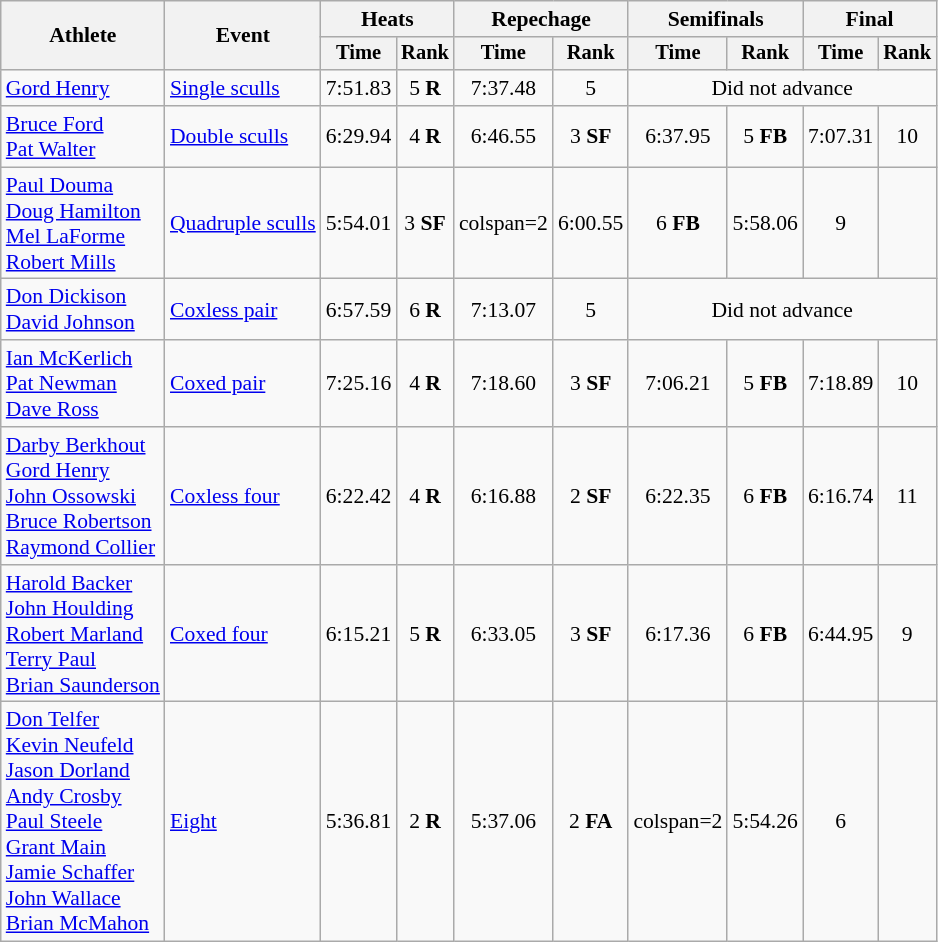<table class="wikitable" style="font-size:90%">
<tr>
<th rowspan="2">Athlete</th>
<th rowspan="2">Event</th>
<th colspan="2">Heats</th>
<th colspan="2">Repechage</th>
<th colspan="2">Semifinals</th>
<th colspan="2">Final</th>
</tr>
<tr style="font-size:95%">
<th>Time</th>
<th>Rank</th>
<th>Time</th>
<th>Rank</th>
<th>Time</th>
<th>Rank</th>
<th>Time</th>
<th>Rank</th>
</tr>
<tr align=center>
<td align=left><a href='#'>Gord Henry</a></td>
<td align=left><a href='#'>Single sculls</a></td>
<td>7:51.83</td>
<td>5 <strong>R</strong></td>
<td>7:37.48</td>
<td>5</td>
<td colspan=4>Did not advance</td>
</tr>
<tr align=center>
<td align=left><a href='#'>Bruce Ford</a><br><a href='#'>Pat Walter</a></td>
<td align=left><a href='#'>Double sculls</a></td>
<td>6:29.94</td>
<td>4 <strong>R</strong></td>
<td>6:46.55</td>
<td>3 <strong>SF</strong></td>
<td>6:37.95</td>
<td>5 <strong>FB</strong></td>
<td>7:07.31</td>
<td>10</td>
</tr>
<tr align=center>
<td align=left><a href='#'>Paul Douma</a><br><a href='#'>Doug Hamilton</a><br><a href='#'>Mel LaForme</a><br><a href='#'>Robert Mills</a></td>
<td align=left><a href='#'>Quadruple sculls</a></td>
<td>5:54.01</td>
<td>3 <strong>SF</strong></td>
<td>colspan=2</td>
<td>6:00.55</td>
<td>6 <strong>FB</strong></td>
<td>5:58.06</td>
<td>9</td>
</tr>
<tr align=center>
<td align=left><a href='#'>Don Dickison</a><br><a href='#'>David Johnson</a></td>
<td align=left><a href='#'>Coxless pair</a></td>
<td>6:57.59</td>
<td>6 <strong>R</strong></td>
<td>7:13.07</td>
<td>5</td>
<td colspan=4>Did not advance</td>
</tr>
<tr align=center>
<td align=left><a href='#'>Ian McKerlich</a><br><a href='#'>Pat Newman</a><br><a href='#'>Dave Ross</a></td>
<td align=left><a href='#'>Coxed pair</a></td>
<td>7:25.16</td>
<td>4 <strong>R</strong></td>
<td>7:18.60</td>
<td>3 <strong>SF</strong></td>
<td>7:06.21</td>
<td>5 <strong>FB</strong></td>
<td>7:18.89</td>
<td>10</td>
</tr>
<tr align=center>
<td align=left><a href='#'>Darby Berkhout</a><br><a href='#'>Gord Henry</a><br><a href='#'>John Ossowski</a><br><a href='#'>Bruce Robertson</a><br><a href='#'>Raymond Collier</a></td>
<td align=left><a href='#'>Coxless four</a></td>
<td>6:22.42</td>
<td>4 <strong>R</strong></td>
<td>6:16.88</td>
<td>2 <strong>SF</strong></td>
<td>6:22.35</td>
<td>6 <strong>FB</strong></td>
<td>6:16.74</td>
<td>11</td>
</tr>
<tr align=center>
<td align=left><a href='#'>Harold Backer</a><br><a href='#'>John Houlding</a><br><a href='#'>Robert Marland</a><br><a href='#'>Terry Paul</a><br><a href='#'>Brian Saunderson</a></td>
<td align=left><a href='#'>Coxed four</a></td>
<td>6:15.21</td>
<td>5 <strong>R</strong></td>
<td>6:33.05</td>
<td>3 <strong>SF</strong></td>
<td>6:17.36</td>
<td>6 <strong>FB</strong></td>
<td>6:44.95</td>
<td>9</td>
</tr>
<tr align=center>
<td align=left><a href='#'>Don Telfer</a><br><a href='#'>Kevin Neufeld</a><br><a href='#'>Jason Dorland</a><br><a href='#'>Andy Crosby</a><br><a href='#'>Paul Steele</a><br><a href='#'>Grant Main</a><br><a href='#'>Jamie Schaffer</a><br><a href='#'>John Wallace</a><br><a href='#'>Brian McMahon</a></td>
<td align=left><a href='#'>Eight</a></td>
<td>5:36.81</td>
<td>2 <strong>R</strong></td>
<td>5:37.06</td>
<td>2 <strong>FA</strong></td>
<td>colspan=2</td>
<td>5:54.26</td>
<td>6</td>
</tr>
</table>
